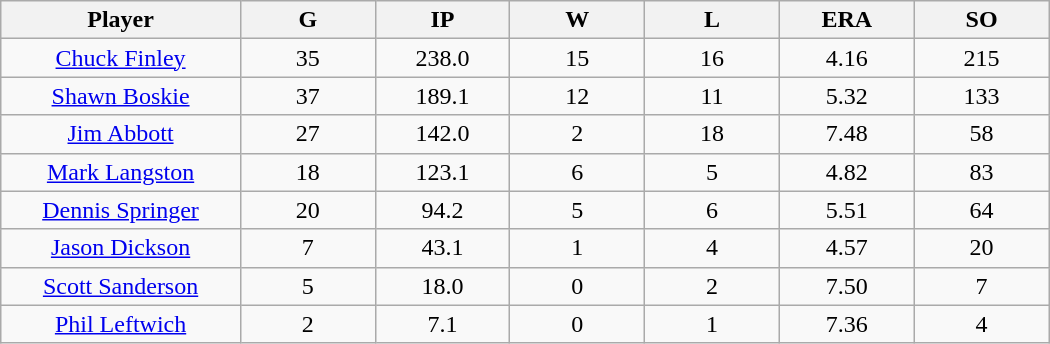<table class="wikitable sortable">
<tr>
<th bgcolor="#DDDDFF" width="16%">Player</th>
<th bgcolor="#DDDDFF" width="9%">G</th>
<th bgcolor="#DDDDFF" width="9%">IP</th>
<th bgcolor="#DDDDFF" width="9%">W</th>
<th bgcolor="#DDDDFF" width="9%">L</th>
<th bgcolor="#DDDDFF" width="9%">ERA</th>
<th bgcolor="#DDDDFF" width="9%">SO</th>
</tr>
<tr align=center>
<td><a href='#'>Chuck Finley</a></td>
<td>35</td>
<td>238.0</td>
<td>15</td>
<td>16</td>
<td>4.16</td>
<td>215</td>
</tr>
<tr align=center>
<td><a href='#'>Shawn Boskie</a></td>
<td>37</td>
<td>189.1</td>
<td>12</td>
<td>11</td>
<td>5.32</td>
<td>133</td>
</tr>
<tr align=center>
<td><a href='#'>Jim Abbott</a></td>
<td>27</td>
<td>142.0</td>
<td>2</td>
<td>18</td>
<td>7.48</td>
<td>58</td>
</tr>
<tr align=center>
<td><a href='#'>Mark Langston</a></td>
<td>18</td>
<td>123.1</td>
<td>6</td>
<td>5</td>
<td>4.82</td>
<td>83</td>
</tr>
<tr align=center>
<td><a href='#'>Dennis Springer</a></td>
<td>20</td>
<td>94.2</td>
<td>5</td>
<td>6</td>
<td>5.51</td>
<td>64</td>
</tr>
<tr align=center>
<td><a href='#'>Jason Dickson</a></td>
<td>7</td>
<td>43.1</td>
<td>1</td>
<td>4</td>
<td>4.57</td>
<td>20</td>
</tr>
<tr align=center>
<td><a href='#'>Scott Sanderson</a></td>
<td>5</td>
<td>18.0</td>
<td>0</td>
<td>2</td>
<td>7.50</td>
<td>7</td>
</tr>
<tr align=center>
<td><a href='#'>Phil Leftwich</a></td>
<td>2</td>
<td>7.1</td>
<td>0</td>
<td>1</td>
<td>7.36</td>
<td>4</td>
</tr>
</table>
